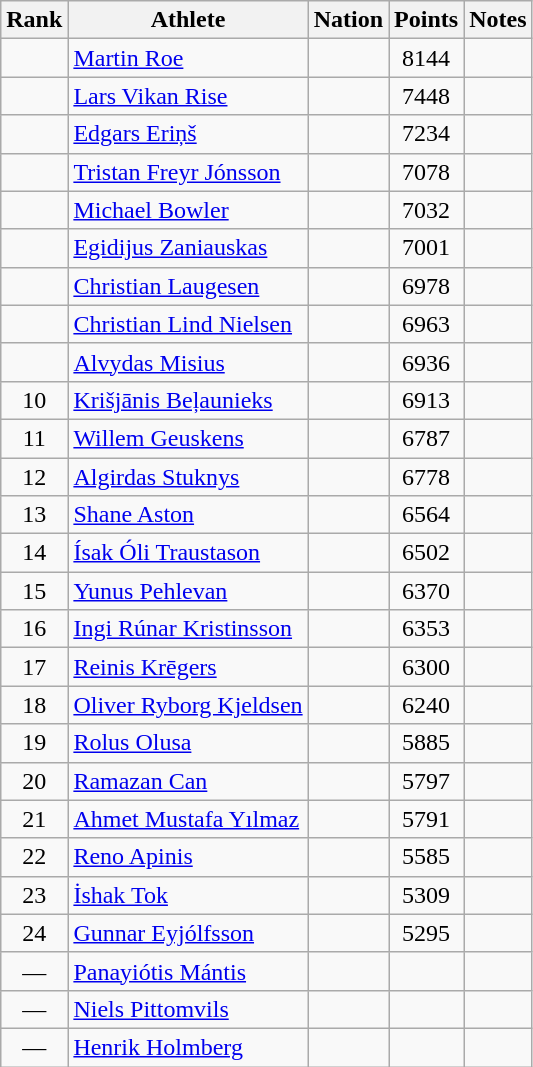<table class="wikitable sortable" style="text-align:center">
<tr>
<th>Rank</th>
<th>Athlete</th>
<th>Nation</th>
<th>Points</th>
<th>Notes</th>
</tr>
<tr>
<td></td>
<td align=left><a href='#'>Martin Roe</a></td>
<td align=left></td>
<td>8144</td>
<td></td>
</tr>
<tr>
<td></td>
<td align=left><a href='#'>Lars Vikan Rise</a></td>
<td align=left></td>
<td>7448</td>
<td></td>
</tr>
<tr>
<td></td>
<td align=left><a href='#'>Edgars Eriņš</a></td>
<td align=left></td>
<td>7234</td>
<td></td>
</tr>
<tr>
<td></td>
<td align=left><a href='#'>Tristan Freyr Jónsson</a></td>
<td align=left></td>
<td>7078</td>
<td></td>
</tr>
<tr>
<td></td>
<td align=left><a href='#'>Michael Bowler</a></td>
<td align=left></td>
<td>7032</td>
<td></td>
</tr>
<tr>
<td></td>
<td align=left><a href='#'>Egidijus Zaniauskas</a></td>
<td align=left></td>
<td>7001</td>
<td></td>
</tr>
<tr>
<td></td>
<td align=left><a href='#'>Christian Laugesen</a></td>
<td align=left></td>
<td>6978</td>
<td></td>
</tr>
<tr>
<td></td>
<td align=left><a href='#'>Christian Lind Nielsen</a></td>
<td align=left></td>
<td>6963</td>
<td></td>
</tr>
<tr>
<td></td>
<td align=left><a href='#'>Alvydas Misius</a></td>
<td align=left></td>
<td>6936</td>
<td></td>
</tr>
<tr>
<td>10</td>
<td align=left><a href='#'>Krišjānis Beļaunieks</a></td>
<td align=left></td>
<td>6913</td>
<td></td>
</tr>
<tr>
<td>11</td>
<td align=left><a href='#'>Willem Geuskens</a></td>
<td align=left></td>
<td>6787</td>
<td></td>
</tr>
<tr>
<td>12</td>
<td align=left><a href='#'>Algirdas Stuknys</a></td>
<td align=left></td>
<td>6778</td>
<td></td>
</tr>
<tr>
<td>13</td>
<td align=left><a href='#'>Shane Aston</a></td>
<td align=left></td>
<td>6564</td>
<td></td>
</tr>
<tr>
<td>14</td>
<td align=left><a href='#'>Ísak Óli Traustason</a></td>
<td align=left></td>
<td>6502</td>
<td></td>
</tr>
<tr>
<td>15</td>
<td align=left><a href='#'>Yunus Pehlevan</a></td>
<td align=left></td>
<td>6370</td>
<td></td>
</tr>
<tr>
<td>16</td>
<td align=left><a href='#'>Ingi Rúnar Kristinsson</a></td>
<td align=left></td>
<td>6353</td>
<td></td>
</tr>
<tr>
<td>17</td>
<td align=left><a href='#'>Reinis Krēgers</a></td>
<td align=left></td>
<td>6300</td>
<td></td>
</tr>
<tr>
<td>18</td>
<td align=left><a href='#'>Oliver Ryborg Kjeldsen</a></td>
<td align=left></td>
<td>6240</td>
<td></td>
</tr>
<tr>
<td>19</td>
<td align=left><a href='#'>Rolus Olusa</a></td>
<td align=left></td>
<td>5885</td>
<td></td>
</tr>
<tr>
<td>20</td>
<td align=left><a href='#'>Ramazan Can</a></td>
<td align=left></td>
<td>5797</td>
<td></td>
</tr>
<tr>
<td>21</td>
<td align=left><a href='#'>Ahmet Mustafa Yılmaz</a></td>
<td align=left></td>
<td>5791</td>
<td></td>
</tr>
<tr>
<td>22</td>
<td align=left><a href='#'>Reno Apinis</a></td>
<td align=left></td>
<td>5585</td>
<td></td>
</tr>
<tr>
<td>23</td>
<td align=left><a href='#'>İshak Tok</a></td>
<td align=left></td>
<td>5309</td>
<td></td>
</tr>
<tr>
<td>24</td>
<td align=left><a href='#'>Gunnar Eyjólfsson</a></td>
<td align=left></td>
<td>5295</td>
<td></td>
</tr>
<tr>
<td>—</td>
<td align=left><a href='#'>Panayiótis Mántis</a></td>
<td align=left></td>
<td></td>
<td></td>
</tr>
<tr>
<td>—</td>
<td align=left><a href='#'>Niels Pittomvils</a></td>
<td align=left></td>
<td></td>
<td></td>
</tr>
<tr>
<td>—</td>
<td align=left><a href='#'>Henrik Holmberg</a></td>
<td align=left></td>
<td></td>
<td></td>
</tr>
</table>
